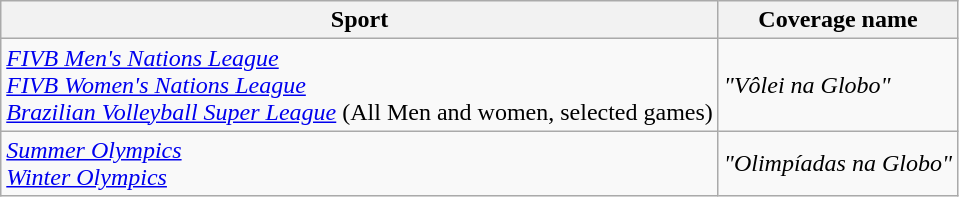<table class="wikitable">
<tr>
<th>Sport</th>
<th>Coverage name</th>
</tr>
<tr>
<td><em><a href='#'>FIVB Men's Nations League</a></em><br><em><a href='#'>FIVB Women's Nations League</a></em><br><em><a href='#'>Brazilian Volleyball Super League</a></em> (All Men and women, selected games)</td>
<td><em>"Vôlei na Globo"</em></td>
</tr>
<tr>
<td><em><a href='#'>Summer Olympics</a></em><br><em><a href='#'>Winter Olympics</a></em></td>
<td><em>"Olimpíadas na Globo"</em></td>
</tr>
</table>
